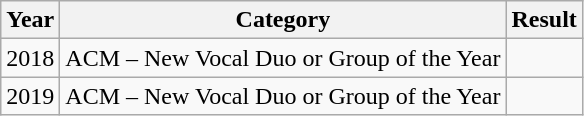<table class="wikitable">
<tr>
<th>Year</th>
<th>Category</th>
<th>Result</th>
</tr>
<tr>
<td>2018</td>
<td>ACM – New Vocal Duo or Group of the Year</td>
<td></td>
</tr>
<tr>
<td>2019</td>
<td>ACM – New Vocal Duo or Group of the Year</td>
<td></td>
</tr>
</table>
